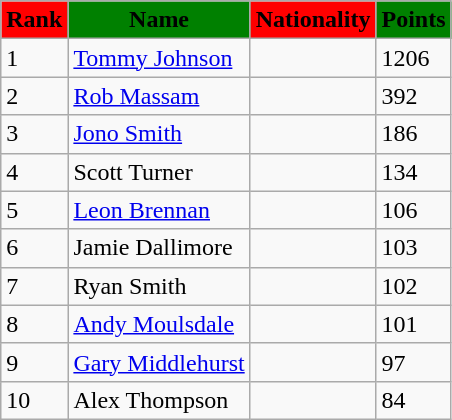<table class="wikitable sortable">
<tr>
<th style="background-color: red;"><span>Rank</span></th>
<th style="background-color: green;"><span>Name</span></th>
<th style="background-color: red;"><span>Nationality</span></th>
<th style="background-color: green;"><span>Points</span></th>
</tr>
<tr>
<td>1</td>
<td><a href='#'>Tommy Johnson</a></td>
<td align=center></td>
<td>1206</td>
</tr>
<tr>
<td>2</td>
<td><a href='#'>Rob Massam</a></td>
<td align="center"></td>
<td>392</td>
</tr>
<tr>
<td>3</td>
<td><a href='#'>Jono Smith</a></td>
<td align="center"></td>
<td>186</td>
</tr>
<tr>
<td>4</td>
<td>Scott Turner</td>
<td align="center"></td>
<td>134</td>
</tr>
<tr>
<td>5</td>
<td><a href='#'>Leon Brennan</a></td>
<td align="center"></td>
<td>106</td>
</tr>
<tr>
<td>6</td>
<td>Jamie Dallimore</td>
<td align="center"></td>
<td>103</td>
</tr>
<tr>
<td>7</td>
<td>Ryan Smith</td>
<td align="center"></td>
<td>102</td>
</tr>
<tr>
<td>8</td>
<td><a href='#'>Andy Moulsdale</a></td>
<td align="center"></td>
<td>101</td>
</tr>
<tr>
<td>9</td>
<td><a href='#'>Gary Middlehurst</a></td>
<td align="center"></td>
<td>97</td>
</tr>
<tr>
<td>10</td>
<td>Alex Thompson</td>
<td align="center"></td>
<td>84</td>
</tr>
</table>
